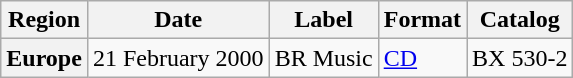<table class="wikitable plainrowheaders">
<tr>
<th>Region</th>
<th>Date</th>
<th>Label</th>
<th>Format</th>
<th>Catalog</th>
</tr>
<tr>
<th scope="row">Europe</th>
<td>21 February 2000</td>
<td>BR Music</td>
<td><a href='#'>CD</a></td>
<td>BX 530-2</td>
</tr>
</table>
